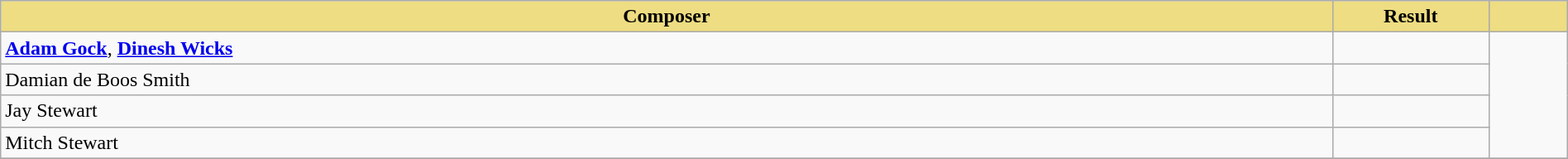<table class="wikitable" width=100%>
<tr>
<th style="width:85%;background:#EEDD82;">Composer</th>
<th style="width:10%;background:#EEDD82;">Result</th>
<th style="width:5%;background:#EEDD82;"></th>
</tr>
<tr>
<td><strong><a href='#'>Adam Gock</a></strong>, <strong><a href='#'>Dinesh Wicks</a></strong></td>
<td></td>
<td rowspan="4"><br></td>
</tr>
<tr>
<td>Damian de Boos Smith</td>
<td></td>
</tr>
<tr>
<td>Jay Stewart</td>
<td></td>
</tr>
<tr>
<td>Mitch Stewart</td>
<td></td>
</tr>
<tr>
</tr>
</table>
